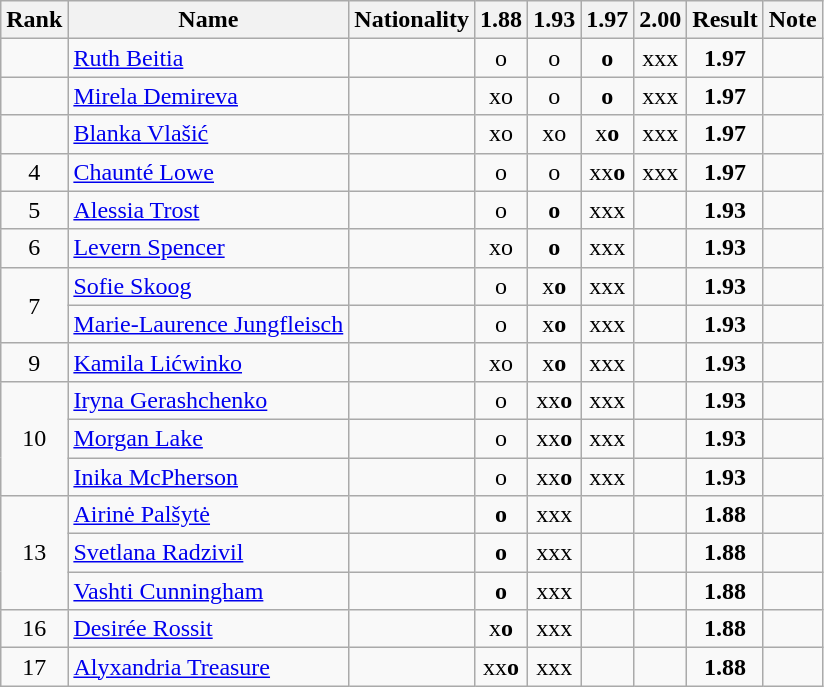<table class="wikitable sortable" style="text-align:center">
<tr>
<th data-sort-type=number>Rank</th>
<th>Name</th>
<th>Nationality</th>
<th>1.88</th>
<th>1.93</th>
<th>1.97</th>
<th>2.00</th>
<th>Result</th>
<th>Note</th>
</tr>
<tr>
<td></td>
<td align=left><a href='#'>Ruth Beitia</a></td>
<td align=left></td>
<td>o</td>
<td>o</td>
<td><strong>o</strong></td>
<td>xxx</td>
<td><strong>1.97</strong></td>
<td></td>
</tr>
<tr>
<td></td>
<td align=left><a href='#'>Mirela Demireva</a></td>
<td align=left></td>
<td>xo</td>
<td>o</td>
<td><strong>o</strong></td>
<td>xxx</td>
<td><strong>1.97</strong></td>
<td></td>
</tr>
<tr>
<td></td>
<td align=left><a href='#'>Blanka Vlašić</a></td>
<td align=left></td>
<td>xo</td>
<td>xo</td>
<td>x<strong>o</strong></td>
<td>xxx</td>
<td><strong>1.97</strong></td>
<td></td>
</tr>
<tr>
<td>4</td>
<td align=left><a href='#'>Chaunté Lowe</a></td>
<td align=left></td>
<td>o</td>
<td>o</td>
<td>xx<strong>o</strong></td>
<td>xxx</td>
<td><strong>1.97</strong></td>
<td></td>
</tr>
<tr>
<td>5</td>
<td align=left><a href='#'>Alessia Trost</a></td>
<td align=left></td>
<td>o</td>
<td><strong>o</strong></td>
<td>xxx</td>
<td></td>
<td><strong>1.93</strong></td>
<td></td>
</tr>
<tr>
<td>6</td>
<td align=left><a href='#'>Levern Spencer</a></td>
<td align=left></td>
<td>xo</td>
<td><strong>o</strong></td>
<td>xxx</td>
<td></td>
<td><strong>1.93</strong></td>
<td></td>
</tr>
<tr>
<td rowspan=2>7</td>
<td align=left><a href='#'>Sofie Skoog</a></td>
<td align=left></td>
<td>o</td>
<td>x<strong>o</strong></td>
<td>xxx</td>
<td></td>
<td><strong>1.93</strong></td>
<td></td>
</tr>
<tr>
<td align=left><a href='#'>Marie-Laurence Jungfleisch</a></td>
<td align=left></td>
<td>o</td>
<td>x<strong>o</strong></td>
<td>xxx</td>
<td></td>
<td><strong>1.93</strong></td>
<td></td>
</tr>
<tr>
<td>9</td>
<td align=left><a href='#'>Kamila Lićwinko</a></td>
<td align=left></td>
<td>xo</td>
<td>x<strong>o</strong></td>
<td>xxx</td>
<td></td>
<td><strong>1.93</strong></td>
<td></td>
</tr>
<tr>
<td rowspan=3>10</td>
<td align=left><a href='#'>Iryna Gerashchenko</a></td>
<td align=left></td>
<td>o</td>
<td>xx<strong>o</strong></td>
<td>xxx</td>
<td></td>
<td><strong>1.93</strong></td>
<td></td>
</tr>
<tr>
<td align=left><a href='#'>Morgan Lake</a></td>
<td align=left></td>
<td>o</td>
<td>xx<strong>o</strong></td>
<td>xxx</td>
<td></td>
<td><strong>1.93</strong></td>
<td></td>
</tr>
<tr>
<td align=left><a href='#'>Inika McPherson</a></td>
<td align=left></td>
<td>o</td>
<td>xx<strong>o</strong></td>
<td>xxx</td>
<td></td>
<td><strong>1.93</strong></td>
<td></td>
</tr>
<tr>
<td rowspan=3>13</td>
<td align=left><a href='#'>Airinė Palšytė</a></td>
<td align=left></td>
<td><strong>o</strong></td>
<td>xxx</td>
<td></td>
<td></td>
<td><strong>1.88</strong></td>
<td></td>
</tr>
<tr>
<td align=left><a href='#'>Svetlana Radzivil</a></td>
<td align=left></td>
<td><strong>o</strong></td>
<td>xxx</td>
<td></td>
<td></td>
<td><strong>1.88</strong></td>
<td></td>
</tr>
<tr>
<td align=left><a href='#'>Vashti Cunningham</a></td>
<td align=left></td>
<td><strong>o</strong></td>
<td>xxx</td>
<td></td>
<td></td>
<td><strong>1.88</strong></td>
<td></td>
</tr>
<tr>
<td>16</td>
<td align=left><a href='#'>Desirée Rossit</a></td>
<td align=left></td>
<td>x<strong>o</strong></td>
<td>xxx</td>
<td></td>
<td></td>
<td><strong>1.88</strong></td>
<td></td>
</tr>
<tr>
<td>17</td>
<td align=left><a href='#'>Alyxandria Treasure</a></td>
<td align=left></td>
<td>xx<strong>o</strong></td>
<td>xxx</td>
<td></td>
<td></td>
<td><strong>1.88</strong></td>
<td></td>
</tr>
</table>
